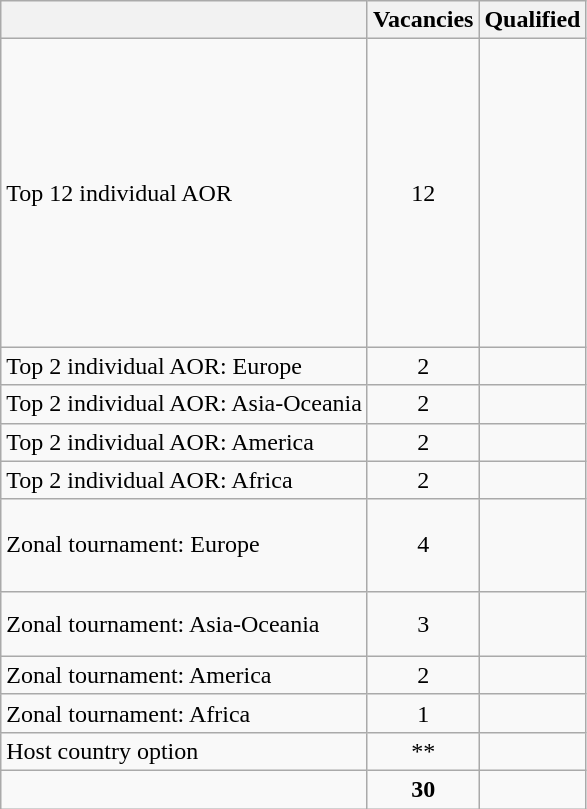<table class="wikitable">
<tr>
<th></th>
<th>Vacancies</th>
<th>Qualified</th>
</tr>
<tr>
<td>Top 12 individual AOR</td>
<td style="text-align:center;">12</td>
<td><br>  <br>  <br> <br>  <br> <br>  <br> <br>  <br><br>  <br> </td>
</tr>
<tr>
<td>Top 2 individual AOR: Europe</td>
<td style="text-align:center;">2</td>
<td> <br> </td>
</tr>
<tr>
<td>Top 2 individual AOR: Asia-Oceania</td>
<td style="text-align:center;">2</td>
<td> <br> </td>
</tr>
<tr>
<td>Top 2 individual AOR: America</td>
<td style="text-align:center;">2</td>
<td><br> </td>
</tr>
<tr>
<td>Top 2 individual AOR: Africa</td>
<td style="text-align:center;">2</td>
<td> <br> </td>
</tr>
<tr>
<td>Zonal tournament: Europe</td>
<td style="text-align:center;">4</td>
<td> <br>   <br>  <br> </td>
</tr>
<tr>
<td>Zonal tournament: Asia-Oceania</td>
<td style="text-align:center;">3</td>
<td> <br>  <br> </td>
</tr>
<tr>
<td>Zonal tournament: America</td>
<td style="text-align:center;">2</td>
<td> <br> </td>
</tr>
<tr>
<td>Zonal tournament: Africa</td>
<td style="text-align:center;">1</td>
<td></td>
</tr>
<tr>
<td>Host country option</td>
<td style="text-align:center;">**</td>
<td></td>
</tr>
<tr>
<td></td>
<td style="text-align:center;"><strong>30</strong></td>
<td></td>
</tr>
</table>
